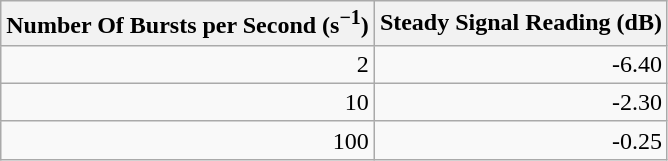<table class="wikitable">
<tr>
<th>Number Of Bursts per Second (s<sup>−1</sup>)</th>
<th>Steady Signal Reading (dB)</th>
</tr>
<tr>
<td align="right">2</td>
<td align="right">-6.40</td>
</tr>
<tr>
<td align="right">10</td>
<td align="right">-2.30</td>
</tr>
<tr>
<td align="right">100</td>
<td align="right">-0.25</td>
</tr>
</table>
